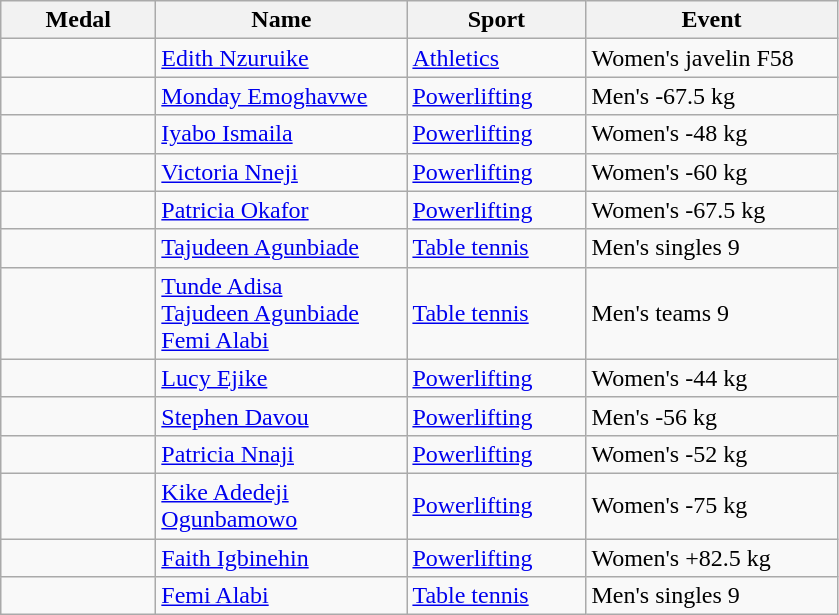<table class="wikitable">
<tr>
<th style="width:6em">Medal</th>
<th style="width:10em">Name</th>
<th style="width:7em">Sport</th>
<th style="width:10em">Event</th>
</tr>
<tr>
<td></td>
<td><a href='#'>Edith Nzuruike</a></td>
<td><a href='#'>Athletics</a></td>
<td>Women's javelin F58</td>
</tr>
<tr>
<td></td>
<td><a href='#'>Monday Emoghavwe</a></td>
<td><a href='#'>Powerlifting</a></td>
<td>Men's -67.5 kg</td>
</tr>
<tr>
<td></td>
<td><a href='#'>Iyabo Ismaila</a></td>
<td><a href='#'>Powerlifting</a></td>
<td>Women's -48 kg</td>
</tr>
<tr>
<td></td>
<td><a href='#'>Victoria Nneji</a></td>
<td><a href='#'>Powerlifting</a></td>
<td>Women's -60 kg</td>
</tr>
<tr>
<td></td>
<td><a href='#'>Patricia Okafor</a></td>
<td><a href='#'>Powerlifting</a></td>
<td>Women's -67.5 kg</td>
</tr>
<tr>
<td></td>
<td><a href='#'>Tajudeen Agunbiade</a></td>
<td><a href='#'>Table tennis</a></td>
<td>Men's singles 9</td>
</tr>
<tr>
<td></td>
<td><a href='#'>Tunde Adisa</a><br> <a href='#'>Tajudeen Agunbiade</a><br> <a href='#'>Femi Alabi</a></td>
<td><a href='#'>Table tennis</a></td>
<td>Men's teams 9</td>
</tr>
<tr>
<td></td>
<td><a href='#'>Lucy Ejike</a></td>
<td><a href='#'>Powerlifting</a></td>
<td>Women's -44 kg</td>
</tr>
<tr>
<td></td>
<td><a href='#'>Stephen Davou</a></td>
<td><a href='#'>Powerlifting</a></td>
<td>Men's -56 kg</td>
</tr>
<tr>
<td></td>
<td><a href='#'>Patricia Nnaji</a></td>
<td><a href='#'>Powerlifting</a></td>
<td>Women's -52 kg</td>
</tr>
<tr>
<td></td>
<td><a href='#'>Kike Adedeji Ogunbamowo</a></td>
<td><a href='#'>Powerlifting</a></td>
<td>Women's -75 kg</td>
</tr>
<tr>
<td></td>
<td><a href='#'>Faith Igbinehin</a></td>
<td><a href='#'>Powerlifting</a></td>
<td>Women's +82.5 kg</td>
</tr>
<tr>
<td></td>
<td><a href='#'>Femi Alabi</a></td>
<td><a href='#'>Table tennis</a></td>
<td>Men's singles 9</td>
</tr>
</table>
